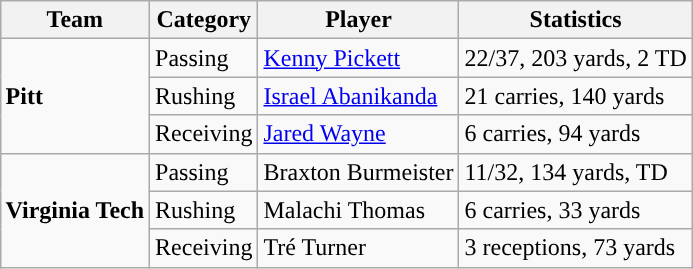<table class="wikitable" style="float: right;">
<tr>
<th>Team</th>
<th>Category</th>
<th>Player</th>
<th>Statistics</th>
</tr>
<tr>
<td rowspan=3><strong>Pitt</strong></td>
<td>Passing</td>
<td><a href='#'>Kenny Pickett</a></td>
<td>22/37, 203 yards, 2 TD</td>
</tr>
<tr>
<td>Rushing</td>
<td><a href='#'>Israel Abanikanda</a></td>
<td>21 carries, 140 yards</td>
</tr>
<tr>
<td>Receiving</td>
<td><a href='#'>Jared Wayne</a></td>
<td>6 carries, 94 yards</td>
</tr>
<tr>
<td rowspan=3><strong>Virginia Tech</strong></td>
<td>Passing</td>
<td>Braxton Burmeister</td>
<td>11/32, 134 yards, TD</td>
</tr>
<tr>
<td>Rushing</td>
<td>Malachi Thomas</td>
<td>6 carries, 33 yards</td>
</tr>
<tr>
<td>Receiving</td>
<td>Tré Turner</td>
<td>3 receptions, 73 yards</td>
</tr>
</table>
